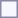<table style="border:1px solid #8888aa; background-color:#f7f8ff; padding:5px; font-size:95%; margin: 0px 12px 12px 0px;">
</table>
